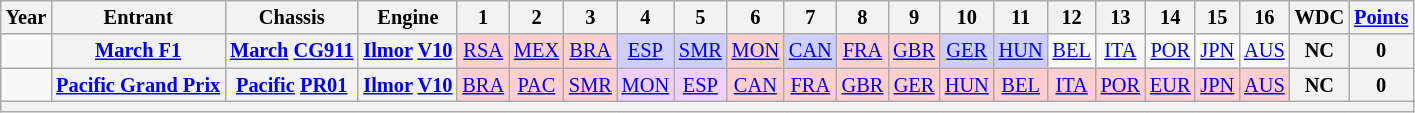<table class="wikitable" style="text-align:center; font-size:85%">
<tr>
<th>Year</th>
<th>Entrant</th>
<th>Chassis</th>
<th>Engine</th>
<th>1</th>
<th>2</th>
<th>3</th>
<th>4</th>
<th>5</th>
<th>6</th>
<th>7</th>
<th>8</th>
<th>9</th>
<th>10</th>
<th>11</th>
<th>12</th>
<th>13</th>
<th>14</th>
<th>15</th>
<th>16</th>
<th>WDC</th>
<th><a href='#'>Points</a></th>
</tr>
<tr>
<td></td>
<th nowrap><a href='#'>March F1</a></th>
<th nowrap><a href='#'>March</a> <a href='#'>CG911</a></th>
<th nowrap><a href='#'>Ilmor</a> <a href='#'>V10</a></th>
<td style="background:#FFCFCF;"><a href='#'>RSA</a><br></td>
<td style="background:#FFCFCF;"><a href='#'>MEX</a><br></td>
<td style="background:#FFCFCF;"><a href='#'>BRA</a><br></td>
<td style="background:#CFCFFF;"><a href='#'>ESP</a><br></td>
<td style="background:#CFCFFF;"><a href='#'>SMR</a><br></td>
<td style="background:#FFCFCF;"><a href='#'>MON</a><br></td>
<td style="background:#CFCFFF;"><a href='#'>CAN</a><br></td>
<td style="background:#FFCFCF;"><a href='#'>FRA</a><br></td>
<td style="background:#FFCFCF;"><a href='#'>GBR</a><br></td>
<td style="background:#CFCFFF;"><a href='#'>GER</a><br></td>
<td style="background:#CFCFFF;"><a href='#'>HUN</a><br></td>
<td><a href='#'>BEL</a></td>
<td><a href='#'>ITA</a></td>
<td><a href='#'>POR</a></td>
<td><a href='#'>JPN</a></td>
<td><a href='#'>AUS</a></td>
<th>NC</th>
<th>0</th>
</tr>
<tr>
<td></td>
<th nowrap><a href='#'>Pacific Grand Prix</a></th>
<th nowrap><a href='#'>Pacific</a> <a href='#'>PR01</a></th>
<th nowrap><a href='#'>Ilmor</a> <a href='#'>V10</a></th>
<td style="background:#FFCFCF;"><a href='#'>BRA</a><br></td>
<td style="background:#FFCFCF;"><a href='#'>PAC</a><br></td>
<td style="background:#FFCFCF;"><a href='#'>SMR</a><br></td>
<td style="background:#EFCFFF;"><a href='#'>MON</a><br></td>
<td style="background:#EFCFFF;"><a href='#'>ESP</a><br></td>
<td style="background:#FFCFCF;"><a href='#'>CAN</a><br></td>
<td style="background:#FFCFCF;"><a href='#'>FRA</a><br></td>
<td style="background:#FFCFCF;"><a href='#'>GBR</a><br></td>
<td style="background:#FFCFCF;"><a href='#'>GER</a><br></td>
<td style="background:#FFCFCF;"><a href='#'>HUN</a><br></td>
<td style="background:#FFCFCF;"><a href='#'>BEL</a><br></td>
<td style="background:#FFCFCF;"><a href='#'>ITA</a><br></td>
<td style="background:#FFCFCF;"><a href='#'>POR</a><br></td>
<td style="background:#FFCFCF;"><a href='#'>EUR</a><br></td>
<td style="background:#FFCFCF;"><a href='#'>JPN</a><br></td>
<td style="background:#FFCFCF;"><a href='#'>AUS</a><br></td>
<th>NC</th>
<th>0</th>
</tr>
<tr>
<th colspan="22"></th>
</tr>
</table>
